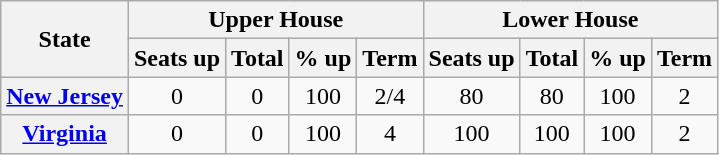<table class="wikitable sortable plainrowheaders" style="text-align: center;">
<tr>
<th rowspan=2>State</th>
<th colspan=4>Upper House</th>
<th colspan=4>Lower House</th>
</tr>
<tr>
<th>Seats up</th>
<th>Total</th>
<th>% up</th>
<th>Term</th>
<th>Seats up</th>
<th>Total</th>
<th>% up</th>
<th>Term</th>
</tr>
<tr>
<th scope="row"><a href='#'>New Jersey</a></th>
<td>0</td>
<td>0</td>
<td>100</td>
<td>2/4</td>
<td>80</td>
<td>80</td>
<td>100</td>
<td>2</td>
</tr>
<tr>
<th scope="row"><a href='#'>Virginia</a></th>
<td>0</td>
<td>0</td>
<td>100</td>
<td>4</td>
<td>100</td>
<td>100</td>
<td>100</td>
<td>2</td>
</tr>
</table>
